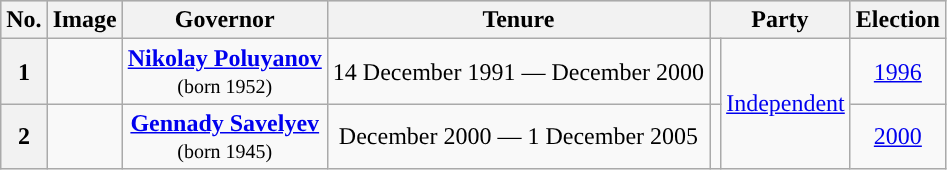<table class="wikitable" style="text-align:center">
<tr style="background:#cccccc" bgcolor=#E6E6AA>
<th>No.</th>
<th>Image</th>
<th>Governor</th>
<th>Tenure</th>
<th colspan="2">Party</th>
<th>Election</th>
</tr>
<tr>
<th>1</th>
<td></td>
<td><strong><a href='#'>Nikolay Poluyanov</a></strong><br><small>(born 1952)</small></td>
<td>14 December 1991 — December 2000</td>
<td style="background: "></td>
<td rowspan=2><a href='#'>Independent</a></td>
<td><a href='#'>1996</a></td>
</tr>
<tr>
<th>2</th>
<td></td>
<td><strong><a href='#'>Gennady Savelyev</a></strong><br><small>(born 1945)</small></td>
<td>December 2000 — 1 December 2005</td>
<td style="background: "></td>
<td><a href='#'>2000</a></td>
</tr>
</table>
